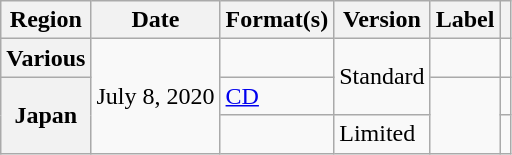<table class="wikitable plainrowheaders">
<tr>
<th scope="col">Region</th>
<th scope="col">Date</th>
<th scope="col">Format(s)</th>
<th scope="col">Version</th>
<th scope="col">Label</th>
<th scope="col"></th>
</tr>
<tr>
<th scope="row">Various</th>
<td rowspan="3">July 8, 2020</td>
<td></td>
<td rowspan="2">Standard</td>
<td></td>
<td align="center"></td>
</tr>
<tr>
<th rowspan="2" scope="row">Japan</th>
<td><a href='#'>CD</a></td>
<td rowspan="2"></td>
<td align="center"></td>
</tr>
<tr>
<td></td>
<td>Limited</td>
<td align="center"></td>
</tr>
</table>
